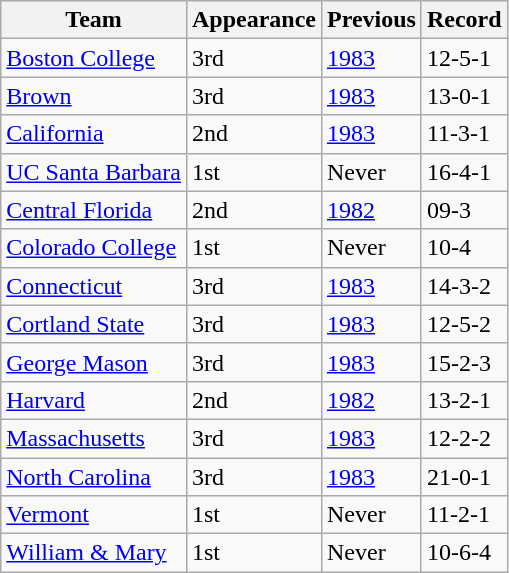<table class="wikitable sortable">
<tr>
<th>Team</th>
<th>Appearance</th>
<th>Previous</th>
<th>Record</th>
</tr>
<tr>
<td><a href='#'>Boston College</a></td>
<td>3rd</td>
<td><a href='#'>1983</a></td>
<td>12-5-1</td>
</tr>
<tr>
<td><a href='#'>Brown</a></td>
<td>3rd</td>
<td><a href='#'>1983</a></td>
<td>13-0-1</td>
</tr>
<tr>
<td><a href='#'>California</a></td>
<td>2nd</td>
<td><a href='#'>1983</a></td>
<td>11-3-1</td>
</tr>
<tr>
<td><a href='#'>UC Santa Barbara</a></td>
<td>1st</td>
<td>Never</td>
<td>16-4-1</td>
</tr>
<tr>
<td><a href='#'>Central Florida</a></td>
<td>2nd</td>
<td><a href='#'>1982</a></td>
<td>09-3</td>
</tr>
<tr>
<td><a href='#'>Colorado College</a></td>
<td>1st</td>
<td>Never</td>
<td>10-4</td>
</tr>
<tr>
<td><a href='#'>Connecticut</a></td>
<td>3rd</td>
<td><a href='#'>1983</a></td>
<td>14-3-2</td>
</tr>
<tr>
<td><a href='#'>Cortland State</a></td>
<td>3rd</td>
<td><a href='#'>1983</a></td>
<td>12-5-2</td>
</tr>
<tr>
<td><a href='#'>George Mason</a></td>
<td>3rd</td>
<td><a href='#'>1983</a></td>
<td>15-2-3</td>
</tr>
<tr>
<td><a href='#'>Harvard</a></td>
<td>2nd</td>
<td><a href='#'>1982</a></td>
<td>13-2-1</td>
</tr>
<tr>
<td><a href='#'>Massachusetts</a></td>
<td>3rd</td>
<td><a href='#'>1983</a></td>
<td>12-2-2</td>
</tr>
<tr>
<td><a href='#'>North Carolina</a></td>
<td>3rd</td>
<td><a href='#'>1983</a></td>
<td>21-0-1</td>
</tr>
<tr>
<td><a href='#'>Vermont</a></td>
<td>1st</td>
<td>Never</td>
<td>11-2-1</td>
</tr>
<tr>
<td><a href='#'>William & Mary</a></td>
<td>1st</td>
<td>Never</td>
<td>10-6-4</td>
</tr>
</table>
